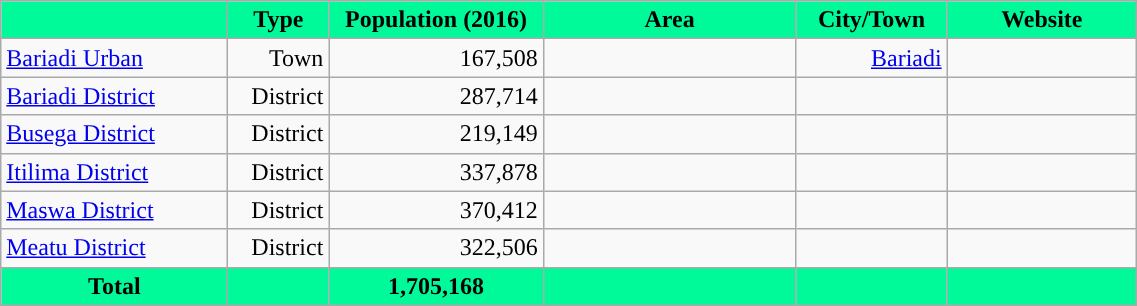<table class="wikitable sortable" style="text-align:right">
<tr>
<th style="width: 18%;background-color:MediumSpringGreen"" class=unsortable></th>
<th scope=col style="width: 8%;background-color:MediumSpringGreen"">Type</th>
<th scope=col style="width: 17%;background-color:MediumSpringGreen">Population (2016)</th>
<th scope=col style="width: 20%;background-color:MediumSpringGreen"">Area</th>
<th scope=col style="width: 12%;background-color:MediumSpringGreen" class=unsortable>City/Town</th>
<th scope=col style="width: 15%;background-color:MediumSpringGreen" class=unsortable>Website</th>
</tr>
<tr>
<td style="text-align:left;"><a href='#'>Bariadi Urban</a></td>
<td>Town</td>
<td>167,508</td>
<td></td>
<td><a href='#'>Bariadi</a></td>
<td></td>
</tr>
<tr>
<td style="text-align:left;"><a href='#'>Bariadi District</a></td>
<td>District</td>
<td>287,714</td>
<td></td>
<td></td>
<td></td>
</tr>
<tr>
<td style="text-align:left;"><a href='#'>Busega District</a></td>
<td>District</td>
<td>219,149</td>
<td></td>
<td></td>
<td></td>
</tr>
<tr>
<td style="text-align:left;"><a href='#'>Itilima District</a></td>
<td>District</td>
<td>337,878</td>
<td></td>
<td></td>
<td></td>
</tr>
<tr>
<td style="text-align:left;"><a href='#'>Maswa District</a></td>
<td>District</td>
<td>370,412</td>
<td></td>
<td></td>
<td></td>
</tr>
<tr>
<td style="text-align:left;"><a href='#'>Meatu District</a></td>
<td>District</td>
<td>322,506</td>
<td></td>
<td></td>
<td></td>
</tr>
<tr>
<th style="background-color:MediumSpringGreen">Total</th>
<th style="background-color:MediumSpringGreen"></th>
<th style="background-color:MediumSpringGreen">1,705,168</th>
<th style="background-color:MediumSpringGreen"></th>
<th style="background-color:MediumSpringGreen"></th>
<th style="background-color:MediumSpringGreen"></th>
</tr>
</table>
